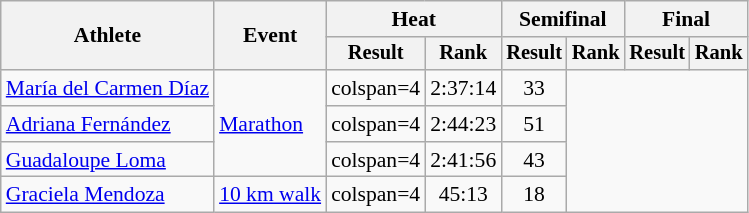<table class="wikitable" style="font-size:90%">
<tr>
<th rowspan="2">Athlete</th>
<th rowspan="2">Event</th>
<th colspan="2">Heat</th>
<th colspan="2">Semifinal</th>
<th colspan="2">Final</th>
</tr>
<tr style="font-size:95%">
<th>Result</th>
<th>Rank</th>
<th>Result</th>
<th>Rank</th>
<th>Result</th>
<th>Rank</th>
</tr>
<tr align=center>
<td align=left><a href='#'>María del Carmen Díaz</a></td>
<td align=left rowspan=3><a href='#'>Marathon</a></td>
<td>colspan=4 </td>
<td>2:37:14</td>
<td>33</td>
</tr>
<tr align=center>
<td align=left><a href='#'>Adriana Fernández</a></td>
<td>colspan=4 </td>
<td>2:44:23</td>
<td>51</td>
</tr>
<tr align=center>
<td align=left><a href='#'>Guadaloupe Loma</a></td>
<td>colspan=4 </td>
<td>2:41:56</td>
<td>43</td>
</tr>
<tr align=center>
<td align=left><a href='#'>Graciela Mendoza</a></td>
<td align=left><a href='#'>10 km walk</a></td>
<td>colspan=4 </td>
<td>45:13</td>
<td>18</td>
</tr>
</table>
